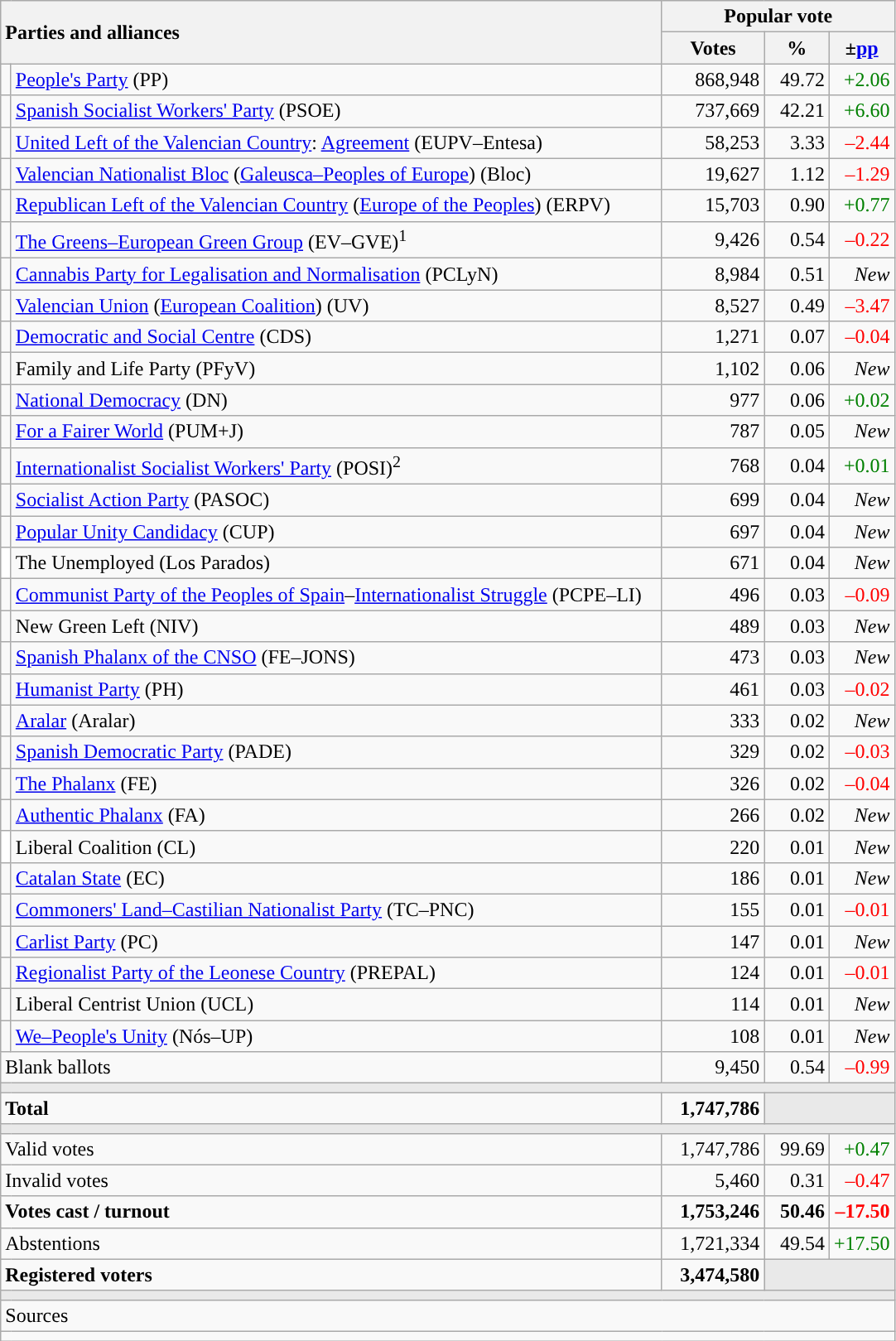<table class="wikitable" style="text-align:right">
<tr>
<th style="text-align:left;" rowspan="2" colspan="2" width="525">Parties and alliances</th>
<th colspan="3">Popular vote</th>
</tr>
<tr>
<th width="75">Votes</th>
<th width="45">%</th>
<th width="45">±<a href='#'>pp</a></th>
</tr>
<tr>
<td width="1" style="color:inherit;background:"></td>
<td align="left"><a href='#'>People's Party</a> (PP)</td>
<td>868,948</td>
<td>49.72</td>
<td style="color:green;">+2.06</td>
</tr>
<tr>
<td style="color:inherit;background:"></td>
<td align="left"><a href='#'>Spanish Socialist Workers' Party</a> (PSOE)</td>
<td>737,669</td>
<td>42.21</td>
<td style="color:green;">+6.60</td>
</tr>
<tr>
<td style="color:inherit;background:"></td>
<td align="left"><a href='#'>United Left of the Valencian Country</a>: <a href='#'>Agreement</a> (EUPV–Entesa)</td>
<td>58,253</td>
<td>3.33</td>
<td style="color:red;">–2.44</td>
</tr>
<tr>
<td style="color:inherit;background:"></td>
<td align="left"><a href='#'>Valencian Nationalist Bloc</a> (<a href='#'>Galeusca–Peoples of Europe</a>) (Bloc)</td>
<td>19,627</td>
<td>1.12</td>
<td style="color:red;">–1.29</td>
</tr>
<tr>
<td style="color:inherit;background:"></td>
<td align="left"><a href='#'>Republican Left of the Valencian Country</a> (<a href='#'>Europe of the Peoples</a>) (ERPV)</td>
<td>15,703</td>
<td>0.90</td>
<td style="color:green;">+0.77</td>
</tr>
<tr>
<td style="color:inherit;background:"></td>
<td align="left"><a href='#'>The Greens–European Green Group</a> (EV–GVE)<sup>1</sup></td>
<td>9,426</td>
<td>0.54</td>
<td style="color:red;">–0.22</td>
</tr>
<tr>
<td style="color:inherit;background:"></td>
<td align="left"><a href='#'>Cannabis Party for Legalisation and Normalisation</a> (PCLyN)</td>
<td>8,984</td>
<td>0.51</td>
<td><em>New</em></td>
</tr>
<tr>
<td style="color:inherit;background:"></td>
<td align="left"><a href='#'>Valencian Union</a> (<a href='#'>European Coalition</a>) (UV)</td>
<td>8,527</td>
<td>0.49</td>
<td style="color:red;">–3.47</td>
</tr>
<tr>
<td style="color:inherit;background:"></td>
<td align="left"><a href='#'>Democratic and Social Centre</a> (CDS)</td>
<td>1,271</td>
<td>0.07</td>
<td style="color:red;">–0.04</td>
</tr>
<tr>
<td style="color:inherit;background:"></td>
<td align="left">Family and Life Party (PFyV)</td>
<td>1,102</td>
<td>0.06</td>
<td><em>New</em></td>
</tr>
<tr>
<td style="color:inherit;background:"></td>
<td align="left"><a href='#'>National Democracy</a> (DN)</td>
<td>977</td>
<td>0.06</td>
<td style="color:green;">+0.02</td>
</tr>
<tr>
<td style="color:inherit;background:"></td>
<td align="left"><a href='#'>For a Fairer World</a> (PUM+J)</td>
<td>787</td>
<td>0.05</td>
<td><em>New</em></td>
</tr>
<tr>
<td style="color:inherit;background:"></td>
<td align="left"><a href='#'>Internationalist Socialist Workers' Party</a> (POSI)<sup>2</sup></td>
<td>768</td>
<td>0.04</td>
<td style="color:green;">+0.01</td>
</tr>
<tr>
<td style="color:inherit;background:"></td>
<td align="left"><a href='#'>Socialist Action Party</a> (PASOC)</td>
<td>699</td>
<td>0.04</td>
<td><em>New</em></td>
</tr>
<tr>
<td style="color:inherit;background:"></td>
<td align="left"><a href='#'>Popular Unity Candidacy</a> (CUP)</td>
<td>697</td>
<td>0.04</td>
<td><em>New</em></td>
</tr>
<tr>
<td bgcolor="white"></td>
<td align="left">The Unemployed (Los Parados)</td>
<td>671</td>
<td>0.04</td>
<td><em>New</em></td>
</tr>
<tr>
<td style="color:inherit;background:"></td>
<td align="left"><a href='#'>Communist Party of the Peoples of Spain</a>–<a href='#'>Internationalist Struggle</a> (PCPE–LI)</td>
<td>496</td>
<td>0.03</td>
<td style="color:red;">–0.09</td>
</tr>
<tr>
<td style="color:inherit;background:"></td>
<td align="left">New Green Left (NIV)</td>
<td>489</td>
<td>0.03</td>
<td><em>New</em></td>
</tr>
<tr>
<td style="color:inherit;background:"></td>
<td align="left"><a href='#'>Spanish Phalanx of the CNSO</a> (FE–JONS)</td>
<td>473</td>
<td>0.03</td>
<td><em>New</em></td>
</tr>
<tr>
<td style="color:inherit;background:"></td>
<td align="left"><a href='#'>Humanist Party</a> (PH)</td>
<td>461</td>
<td>0.03</td>
<td style="color:red;">–0.02</td>
</tr>
<tr>
<td style="color:inherit;background:"></td>
<td align="left"><a href='#'>Aralar</a> (Aralar)</td>
<td>333</td>
<td>0.02</td>
<td><em>New</em></td>
</tr>
<tr>
<td style="color:inherit;background:"></td>
<td align="left"><a href='#'>Spanish Democratic Party</a> (PADE)</td>
<td>329</td>
<td>0.02</td>
<td style="color:red;">–0.03</td>
</tr>
<tr>
<td style="color:inherit;background:"></td>
<td align="left"><a href='#'>The Phalanx</a> (FE)</td>
<td>326</td>
<td>0.02</td>
<td style="color:red;">–0.04</td>
</tr>
<tr>
<td style="color:inherit;background:"></td>
<td align="left"><a href='#'>Authentic Phalanx</a> (FA)</td>
<td>266</td>
<td>0.02</td>
<td><em>New</em></td>
</tr>
<tr>
<td bgcolor="white"></td>
<td align="left">Liberal Coalition (CL)</td>
<td>220</td>
<td>0.01</td>
<td><em>New</em></td>
</tr>
<tr>
<td style="color:inherit;background:"></td>
<td align="left"><a href='#'>Catalan State</a> (EC)</td>
<td>186</td>
<td>0.01</td>
<td><em>New</em></td>
</tr>
<tr>
<td style="color:inherit;background:"></td>
<td align="left"><a href='#'>Commoners' Land–Castilian Nationalist Party</a> (TC–PNC)</td>
<td>155</td>
<td>0.01</td>
<td style="color:red;">–0.01</td>
</tr>
<tr>
<td style="color:inherit;background:"></td>
<td align="left"><a href='#'>Carlist Party</a> (PC)</td>
<td>147</td>
<td>0.01</td>
<td><em>New</em></td>
</tr>
<tr>
<td style="color:inherit;background:"></td>
<td align="left"><a href='#'>Regionalist Party of the Leonese Country</a> (PREPAL)</td>
<td>124</td>
<td>0.01</td>
<td style="color:red;">–0.01</td>
</tr>
<tr>
<td style="color:inherit;background:"></td>
<td align="left">Liberal Centrist Union (UCL)</td>
<td>114</td>
<td>0.01</td>
<td><em>New</em></td>
</tr>
<tr>
<td style="color:inherit;background:"></td>
<td align="left"><a href='#'>We–People's Unity</a> (Nós–UP)</td>
<td>108</td>
<td>0.01</td>
<td><em>New</em></td>
</tr>
<tr>
<td align="left" colspan="2">Blank ballots</td>
<td>9,450</td>
<td>0.54</td>
<td style="color:red;">–0.99</td>
</tr>
<tr>
<td colspan="5" bgcolor="#E9E9E9"></td>
</tr>
<tr style="font-weight:bold;">
<td align="left" colspan="2">Total</td>
<td>1,747,786</td>
<td bgcolor="#E9E9E9" colspan="2"></td>
</tr>
<tr>
<td colspan="5" bgcolor="#E9E9E9"></td>
</tr>
<tr>
<td align="left" colspan="2">Valid votes</td>
<td>1,747,786</td>
<td>99.69</td>
<td style="color:green;">+0.47</td>
</tr>
<tr>
<td align="left" colspan="2">Invalid votes</td>
<td>5,460</td>
<td>0.31</td>
<td style="color:red;">–0.47</td>
</tr>
<tr style="font-weight:bold;">
<td align="left" colspan="2">Votes cast / turnout</td>
<td>1,753,246</td>
<td>50.46</td>
<td style="color:red;">–17.50</td>
</tr>
<tr>
<td align="left" colspan="2">Abstentions</td>
<td>1,721,334</td>
<td>49.54</td>
<td style="color:green;">+17.50</td>
</tr>
<tr style="font-weight:bold;">
<td align="left" colspan="2">Registered voters</td>
<td>3,474,580</td>
<td bgcolor="#E9E9E9" colspan="2"></td>
</tr>
<tr>
<td colspan="5" bgcolor="#E9E9E9"></td>
</tr>
<tr>
<td align="left" colspan="5">Sources</td>
</tr>
<tr>
<td colspan="5" style="text-align:left; max-width:680px;"></td>
</tr>
</table>
